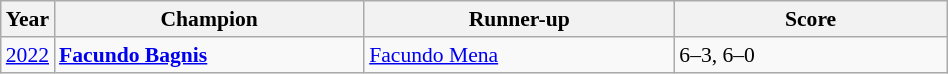<table class="wikitable" style="font-size:90%">
<tr>
<th>Year</th>
<th style="width:200px;">Champion</th>
<th style="width:200px;">Runner-up</th>
<th style="width:175px;">Score</th>
</tr>
<tr>
<td><a href='#'>2022</a></td>
<td> <strong><a href='#'>Facundo Bagnis</a></strong></td>
<td> <a href='#'>Facundo Mena</a></td>
<td>6–3, 6–0</td>
</tr>
</table>
